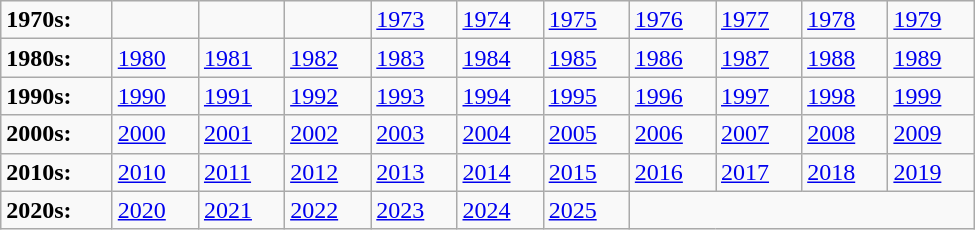<table class="wikitable" style="width: 650px;">
<tr>
<td><strong>1970s:</strong></td>
<td></td>
<td></td>
<td></td>
<td><a href='#'>1973</a></td>
<td><a href='#'>1974</a></td>
<td><a href='#'>1975</a></td>
<td><a href='#'>1976</a></td>
<td><a href='#'>1977</a></td>
<td><a href='#'>1978</a></td>
<td><a href='#'>1979</a></td>
</tr>
<tr>
<td><strong>1980s:</strong></td>
<td><a href='#'>1980</a></td>
<td><a href='#'>1981</a></td>
<td><a href='#'>1982</a></td>
<td><a href='#'>1983</a></td>
<td><a href='#'>1984</a></td>
<td><a href='#'>1985</a></td>
<td><a href='#'>1986</a></td>
<td><a href='#'>1987</a></td>
<td><a href='#'>1988</a></td>
<td><a href='#'>1989</a></td>
</tr>
<tr>
<td><strong>1990s:</strong></td>
<td><a href='#'>1990</a></td>
<td><a href='#'>1991</a></td>
<td><a href='#'>1992</a></td>
<td><a href='#'>1993</a></td>
<td><a href='#'>1994</a></td>
<td><a href='#'>1995</a></td>
<td><a href='#'>1996</a></td>
<td><a href='#'>1997</a></td>
<td><a href='#'>1998</a></td>
<td><a href='#'>1999</a></td>
</tr>
<tr>
<td><strong>2000s:</strong></td>
<td><a href='#'>2000</a></td>
<td><a href='#'>2001</a></td>
<td><a href='#'>2002</a></td>
<td><a href='#'>2003</a></td>
<td><a href='#'>2004</a></td>
<td><a href='#'>2005</a></td>
<td><a href='#'>2006</a></td>
<td><a href='#'>2007</a></td>
<td><a href='#'>2008</a></td>
<td><a href='#'>2009</a></td>
</tr>
<tr>
<td><strong>2010s:</strong></td>
<td><a href='#'>2010</a></td>
<td><a href='#'>2011</a></td>
<td><a href='#'>2012</a></td>
<td><a href='#'>2013</a></td>
<td><a href='#'>2014</a></td>
<td><a href='#'>2015</a></td>
<td><a href='#'>2016</a></td>
<td><a href='#'>2017</a></td>
<td><a href='#'>2018</a></td>
<td><a href='#'>2019</a></td>
</tr>
<tr>
<td><strong>2020s:</strong></td>
<td><a href='#'>2020</a></td>
<td><a href='#'>2021</a></td>
<td><a href='#'>2022</a></td>
<td><a href='#'>2023</a></td>
<td><a href='#'>2024</a></td>
<td><a href='#'>2025</a></td>
</tr>
</table>
